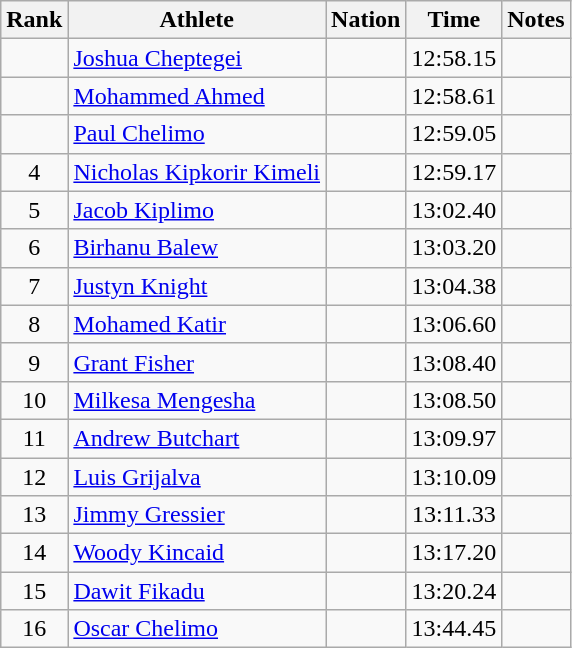<table class="wikitable sortable" style="text-align:center">
<tr>
<th>Rank</th>
<th>Athlete</th>
<th>Nation</th>
<th>Time</th>
<th>Notes</th>
</tr>
<tr>
<td></td>
<td align="left"><a href='#'>Joshua Cheptegei</a></td>
<td align="left"></td>
<td>12:58.15</td>
<td></td>
</tr>
<tr>
<td></td>
<td align="left"><a href='#'>Mohammed Ahmed</a></td>
<td align="left"></td>
<td>12:58.61</td>
<td></td>
</tr>
<tr>
<td></td>
<td align="left"><a href='#'>Paul Chelimo</a></td>
<td align="left"></td>
<td>12:59.05</td>
<td></td>
</tr>
<tr>
<td>4</td>
<td align="left"><a href='#'>Nicholas Kipkorir Kimeli</a></td>
<td align="left"></td>
<td>12:59.17</td>
<td></td>
</tr>
<tr>
<td>5</td>
<td align="left"><a href='#'>Jacob Kiplimo</a></td>
<td align="left"></td>
<td>13:02.40</td>
<td></td>
</tr>
<tr>
<td>6</td>
<td align="left"><a href='#'>Birhanu Balew</a></td>
<td align="left"></td>
<td>13:03.20</td>
<td></td>
</tr>
<tr>
<td>7</td>
<td align="left"><a href='#'>Justyn Knight</a></td>
<td align="left"></td>
<td>13:04.38</td>
<td></td>
</tr>
<tr>
<td>8</td>
<td align="left"><a href='#'>Mohamed Katir</a></td>
<td align="left"></td>
<td>13:06.60</td>
<td></td>
</tr>
<tr>
<td>9</td>
<td align="left"><a href='#'>Grant Fisher</a></td>
<td align="left"></td>
<td>13:08.40</td>
<td></td>
</tr>
<tr>
<td>10</td>
<td align="left"><a href='#'>Milkesa Mengesha</a></td>
<td align="left"></td>
<td>13:08.50</td>
<td></td>
</tr>
<tr>
<td>11</td>
<td align="left"><a href='#'>Andrew Butchart</a></td>
<td align="left"></td>
<td>13:09.97</td>
<td></td>
</tr>
<tr>
<td>12</td>
<td align="left"><a href='#'>Luis Grijalva</a></td>
<td align="left"></td>
<td>13:10.09</td>
<td></td>
</tr>
<tr>
<td>13</td>
<td align="left"><a href='#'>Jimmy Gressier</a></td>
<td align="left"></td>
<td>13:11.33</td>
<td></td>
</tr>
<tr>
<td>14</td>
<td align="left"><a href='#'>Woody Kincaid</a></td>
<td align="left"></td>
<td>13:17.20</td>
<td></td>
</tr>
<tr>
<td>15</td>
<td align="left"><a href='#'>Dawit Fikadu</a></td>
<td align="left"></td>
<td>13:20.24</td>
<td></td>
</tr>
<tr>
<td>16</td>
<td align="left"><a href='#'>Oscar Chelimo</a></td>
<td align="left"></td>
<td>13:44.45</td>
<td></td>
</tr>
</table>
